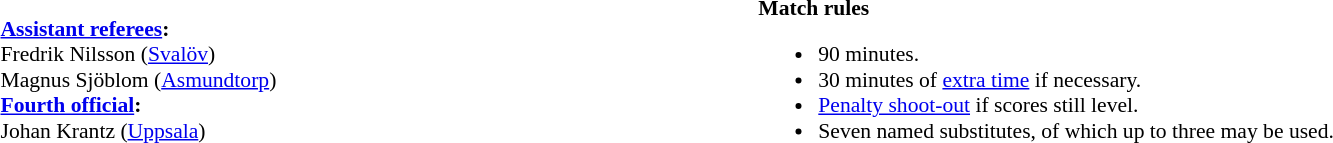<table width=100% style="font-size:90%">
<tr>
<td><br><strong><a href='#'>Assistant referees</a>:</strong>
<br>Fredrik Nilsson (<a href='#'>Svalöv</a>)
<br>Magnus Sjöblom (<a href='#'>Asmundtorp</a>)
<br><strong><a href='#'>Fourth official</a>:</strong>
<br>Johan Krantz (<a href='#'>Uppsala</a>)</td>
<td style="width:60%; vertical-align:top;"><br><strong>Match rules</strong><ul><li>90 minutes.</li><li>30 minutes of <a href='#'>extra time</a> if necessary.</li><li><a href='#'>Penalty shoot-out</a> if scores still level.</li><li>Seven named substitutes, of which up to three may be used.</li></ul></td>
</tr>
</table>
